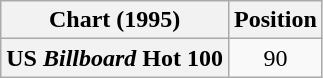<table class="wikitable plainrowheaders" style="text-align:center">
<tr>
<th>Chart (1995)</th>
<th>Position</th>
</tr>
<tr>
<th scope="row">US <em>Billboard</em> Hot 100</th>
<td>90</td>
</tr>
</table>
